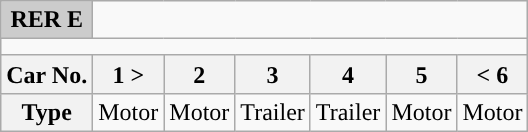<table class="wikitable">
<tr>
<th style="background-color:#ccc;">RER E</th>
<td colspan="6"></td>
</tr>
<tr style="line-height: 3.3px; background-color:#">
<td colspan="7" style="padding:0; border:0;"> </td>
</tr>
<tr style="line-height: 6.7px; background-color:#">
<td colspan="7" style="padding:0; border:0;"> </td>
</tr>
<tr>
<th>Car No.</th>
<th>1 ></th>
<th>2</th>
<th>3</th>
<th>4</th>
<th>5</th>
<th>< 6</th>
</tr>
<tr>
<th>Type</th>
<td>Motor</td>
<td>Motor</td>
<td>Trailer</td>
<td>Trailer</td>
<td>Motor</td>
<td>Motor</td>
</tr>
</table>
